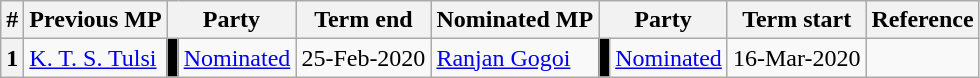<table class="wikitable sortable">
<tr>
<th>#</th>
<th>Previous MP</th>
<th colspan="2">Party</th>
<th>Term end</th>
<th>Nominated MP</th>
<th colspan="2">Party</th>
<th>Term start</th>
<th>Reference</th>
</tr>
<tr>
<th>1</th>
<td><a href='#'>K. T. S. Tulsi</a></td>
<td bgcolor="000000"></td>
<td><a href='#'>Nominated</a></td>
<td>25-Feb-2020</td>
<td><a href='#'>Ranjan Gogoi</a></td>
<td bgcolor="000000"></td>
<td><a href='#'>Nominated</a></td>
<td>16-Mar-2020</td>
<td></td>
</tr>
</table>
